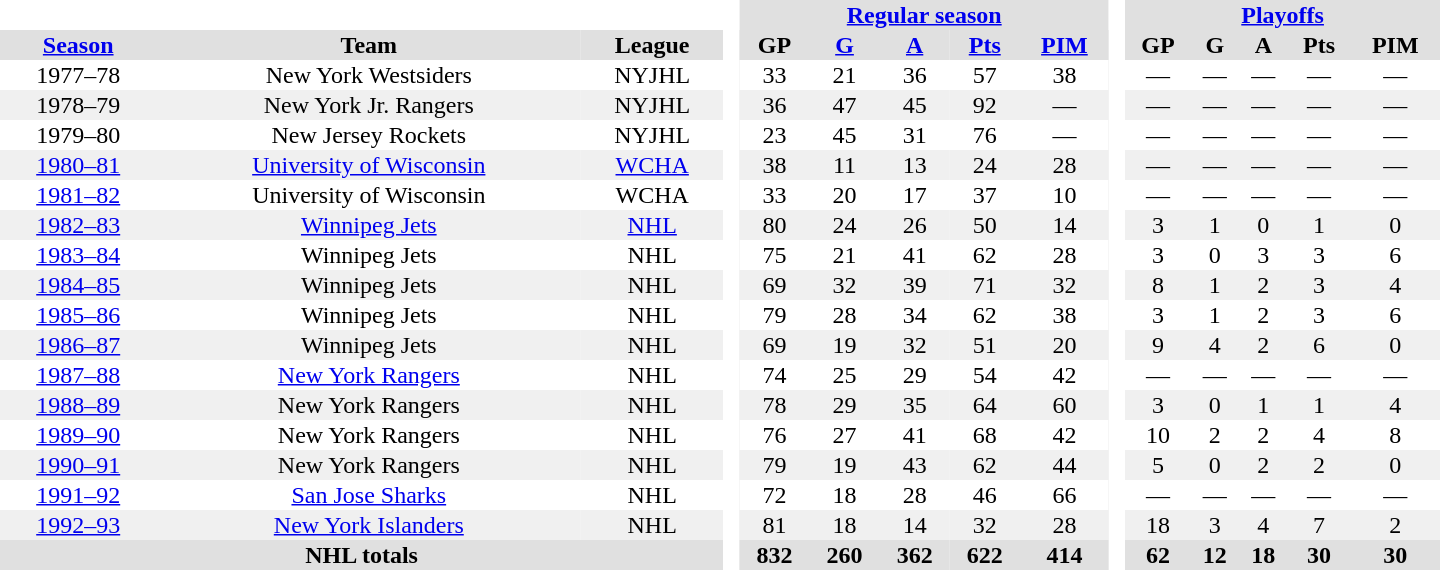<table border="0" cellpadding="1" cellspacing="0" style="text-align:center; width:60em">
<tr bgcolor="#e0e0e0">
<th colspan="3" bgcolor="#ffffff"> </th>
<th rowspan="99" bgcolor="#ffffff"> </th>
<th colspan="5"><a href='#'>Regular season</a></th>
<th rowspan="99" bgcolor="#ffffff"> </th>
<th colspan="5"><a href='#'>Playoffs</a></th>
</tr>
<tr bgcolor="#e0e0e0">
<th><a href='#'>Season</a></th>
<th>Team</th>
<th>League</th>
<th>GP</th>
<th><a href='#'>G</a></th>
<th><a href='#'>A</a></th>
<th><a href='#'>Pts</a></th>
<th><a href='#'>PIM</a></th>
<th>GP</th>
<th>G</th>
<th>A</th>
<th>Pts</th>
<th>PIM</th>
</tr>
<tr>
<td>1977–78</td>
<td>New York Westsiders</td>
<td>NYJHL</td>
<td>33</td>
<td>21</td>
<td>36</td>
<td>57</td>
<td>38</td>
<td>—</td>
<td>—</td>
<td>—</td>
<td>—</td>
<td>—</td>
</tr>
<tr bgcolor="#f0f0f0">
<td>1978–79</td>
<td>New York Jr. Rangers</td>
<td>NYJHL</td>
<td>36</td>
<td>47</td>
<td>45</td>
<td>92</td>
<td>—</td>
<td>—</td>
<td>—</td>
<td>—</td>
<td>—</td>
<td>—</td>
</tr>
<tr>
<td>1979–80</td>
<td>New Jersey Rockets</td>
<td>NYJHL</td>
<td>23</td>
<td>45</td>
<td>31</td>
<td>76</td>
<td>—</td>
<td>—</td>
<td>—</td>
<td>—</td>
<td>—</td>
<td>—</td>
</tr>
<tr bgcolor="#f0f0f0">
<td><a href='#'>1980–81</a></td>
<td><a href='#'>University of Wisconsin</a></td>
<td><a href='#'>WCHA</a></td>
<td>38</td>
<td>11</td>
<td>13</td>
<td>24</td>
<td>28</td>
<td>—</td>
<td>—</td>
<td>—</td>
<td>—</td>
<td>—</td>
</tr>
<tr>
<td><a href='#'>1981–82</a></td>
<td>University of Wisconsin</td>
<td>WCHA</td>
<td>33</td>
<td>20</td>
<td>17</td>
<td>37</td>
<td>10</td>
<td>—</td>
<td>—</td>
<td>—</td>
<td>—</td>
<td>—</td>
</tr>
<tr bgcolor="#f0f0f0">
<td><a href='#'>1982–83</a></td>
<td><a href='#'>Winnipeg Jets</a></td>
<td><a href='#'>NHL</a></td>
<td>80</td>
<td>24</td>
<td>26</td>
<td>50</td>
<td>14</td>
<td>3</td>
<td>1</td>
<td>0</td>
<td>1</td>
<td>0</td>
</tr>
<tr>
<td><a href='#'>1983–84</a></td>
<td>Winnipeg Jets</td>
<td>NHL</td>
<td>75</td>
<td>21</td>
<td>41</td>
<td>62</td>
<td>28</td>
<td>3</td>
<td>0</td>
<td>3</td>
<td>3</td>
<td>6</td>
</tr>
<tr bgcolor="#f0f0f0">
<td><a href='#'>1984–85</a></td>
<td>Winnipeg Jets</td>
<td>NHL</td>
<td>69</td>
<td>32</td>
<td>39</td>
<td>71</td>
<td>32</td>
<td>8</td>
<td>1</td>
<td>2</td>
<td>3</td>
<td>4</td>
</tr>
<tr>
<td><a href='#'>1985–86</a></td>
<td>Winnipeg Jets</td>
<td>NHL</td>
<td>79</td>
<td>28</td>
<td>34</td>
<td>62</td>
<td>38</td>
<td>3</td>
<td>1</td>
<td>2</td>
<td>3</td>
<td>6</td>
</tr>
<tr bgcolor="#f0f0f0">
<td><a href='#'>1986–87</a></td>
<td>Winnipeg Jets</td>
<td>NHL</td>
<td>69</td>
<td>19</td>
<td>32</td>
<td>51</td>
<td>20</td>
<td>9</td>
<td>4</td>
<td>2</td>
<td>6</td>
<td>0</td>
</tr>
<tr>
<td><a href='#'>1987–88</a></td>
<td><a href='#'>New York Rangers</a></td>
<td>NHL</td>
<td>74</td>
<td>25</td>
<td>29</td>
<td>54</td>
<td>42</td>
<td>—</td>
<td>—</td>
<td>—</td>
<td>—</td>
<td>—</td>
</tr>
<tr bgcolor="#f0f0f0">
<td><a href='#'>1988–89</a></td>
<td>New York Rangers</td>
<td>NHL</td>
<td>78</td>
<td>29</td>
<td>35</td>
<td>64</td>
<td>60</td>
<td>3</td>
<td>0</td>
<td>1</td>
<td>1</td>
<td>4</td>
</tr>
<tr>
<td><a href='#'>1989–90</a></td>
<td>New York Rangers</td>
<td>NHL</td>
<td>76</td>
<td>27</td>
<td>41</td>
<td>68</td>
<td>42</td>
<td>10</td>
<td>2</td>
<td>2</td>
<td>4</td>
<td>8</td>
</tr>
<tr bgcolor="#f0f0f0">
<td><a href='#'>1990–91</a></td>
<td>New York Rangers</td>
<td>NHL</td>
<td>79</td>
<td>19</td>
<td>43</td>
<td>62</td>
<td>44</td>
<td>5</td>
<td>0</td>
<td>2</td>
<td>2</td>
<td>0</td>
</tr>
<tr>
<td><a href='#'>1991–92</a></td>
<td><a href='#'>San Jose Sharks</a></td>
<td>NHL</td>
<td>72</td>
<td>18</td>
<td>28</td>
<td>46</td>
<td>66</td>
<td>—</td>
<td>—</td>
<td>—</td>
<td>—</td>
<td>—</td>
</tr>
<tr bgcolor="#f0f0f0">
<td><a href='#'>1992–93</a></td>
<td><a href='#'>New York Islanders</a></td>
<td>NHL</td>
<td>81</td>
<td>18</td>
<td>14</td>
<td>32</td>
<td>28</td>
<td>18</td>
<td>3</td>
<td>4</td>
<td>7</td>
<td>2</td>
</tr>
<tr bgcolor="#e0e0e0">
<th colspan="3">NHL totals</th>
<th>832</th>
<th>260</th>
<th>362</th>
<th>622</th>
<th>414</th>
<th>62</th>
<th>12</th>
<th>18</th>
<th>30</th>
<th>30</th>
</tr>
</table>
